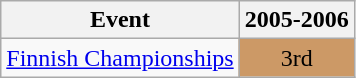<table class="wikitable">
<tr>
<th>Event</th>
<th>2005-2006</th>
</tr>
<tr>
<td><a href='#'>Finnish Championships</a></td>
<td style="text-align:center; background:#c96;">3rd</td>
</tr>
</table>
